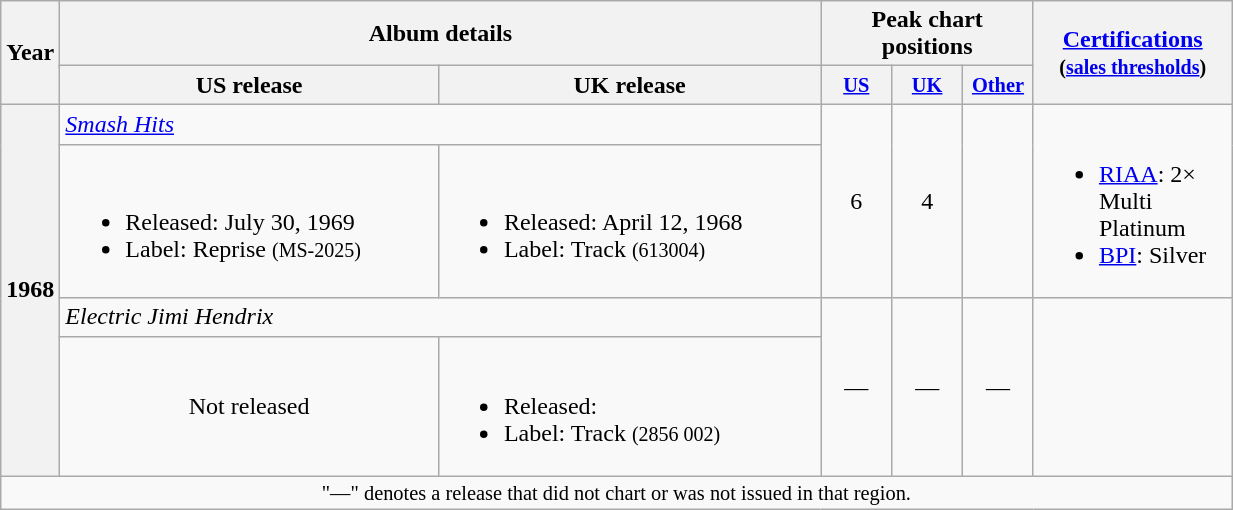<table class="wikitable">
<tr>
<th rowspan="3">Year</th>
<th rowspan="2" colspan="2" style="width:500px;">Album details</th>
<th colspan="3">Peak chart positions</th>
<th rowspan="3" style="width:125px;"><a href='#'>Certifications</a><br><small>(<a href='#'>sales thresholds</a>)</small></th>
</tr>
<tr>
<th style="width:3em;font-size:85%" rowspan="2"><a href='#'>US</a><br></th>
<th style="width:3em;font-size:85%" rowspan="2"><a href='#'>UK</a><br></th>
<th style="width:3em;font-size:85%" rowspan="2"><a href='#'>Other</a><br></th>
</tr>
<tr>
<th>US release</th>
<th>UK release</th>
</tr>
<tr>
<th scope="row" rowspan="4">1968</th>
<td colspan="2"><em><a href='#'>Smash Hits</a></em></td>
<td align="center" rowspan="2">6</td>
<td align="center" rowspan="2">4</td>
<td align="center" rowspan="2"></td>
<td rowspan="2"><br><ul><li><a href='#'>RIAA</a>: 2× Multi Platinum</li><li><a href='#'>BPI</a>: Silver</li></ul></td>
</tr>
<tr>
<td><br><ul><li>Released: July 30, 1969</li><li>Label: Reprise <small>(MS-2025)</small></li></ul></td>
<td><br><ul><li>Released: April 12, 1968</li><li>Label: Track <small>(613004)</small></li></ul></td>
</tr>
<tr>
<td colspan="2"><em>Electric Jimi Hendrix</em></td>
<td align="center" rowspan="2">—</td>
<td align="center" rowspan="2">—</td>
<td align="center" rowspan="2">—</td>
<td rowspan="2"></td>
</tr>
<tr>
<td align="center">Not released</td>
<td><br><ul><li>Released: </li><li>Label: Track <small>(2856 002)</small></li></ul></td>
</tr>
<tr>
<td align="center" colspan="8" style="font-size: 85%">"—" denotes a release that did not chart or was not issued in that region.</td>
</tr>
</table>
